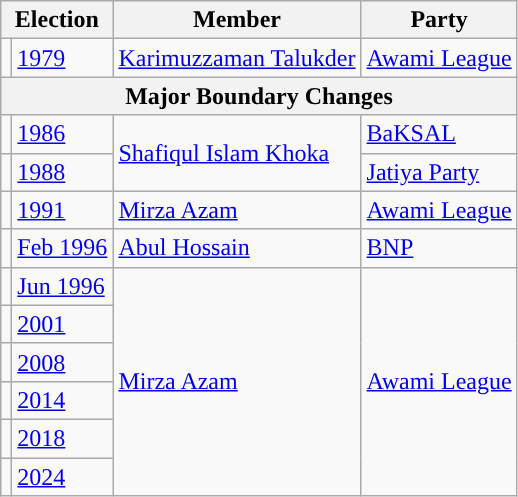<table class="wikitable">
<tr>
<th colspan="2">Election</th>
<th>Member</th>
<th>Party</th>
</tr>
<tr>
<td style="background-color:"></td>
<td><a href='#'>1979</a></td>
<td><a href='#'>Karimuzzaman Talukder</a></td>
<td><a href='#'>Awami League</a></td>
</tr>
<tr>
<th colspan="4">Major Boundary Changes</th>
</tr>
<tr>
<td style="background-color:"></td>
<td><a href='#'>1986</a></td>
<td rowspan="2"><a href='#'>Shafiqul Islam Khoka</a></td>
<td><a href='#'>BaKSAL</a></td>
</tr>
<tr>
<td style="background-color:"></td>
<td><a href='#'>1988</a></td>
<td><a href='#'>Jatiya Party</a></td>
</tr>
<tr>
<td style="background-color:"></td>
<td><a href='#'>1991</a></td>
<td><a href='#'>Mirza Azam</a></td>
<td><a href='#'>Awami League</a></td>
</tr>
<tr>
<td style="background-color:"></td>
<td><a href='#'>Feb 1996</a></td>
<td><a href='#'>Abul Hossain</a></td>
<td><a href='#'>BNP</a></td>
</tr>
<tr>
<td style="background-color:"></td>
<td><a href='#'>Jun 1996</a></td>
<td rowspan="6"><a href='#'>Mirza Azam</a></td>
<td rowspan="6"><a href='#'>Awami League</a></td>
</tr>
<tr>
<td style="background-color:"></td>
<td><a href='#'>2001</a></td>
</tr>
<tr>
<td style="background-color:"></td>
<td><a href='#'>2008</a></td>
</tr>
<tr>
<td style="background-color:"></td>
<td><a href='#'>2014</a></td>
</tr>
<tr>
<td style="background-color:"></td>
<td><a href='#'>2018</a></td>
</tr>
<tr>
<td style="background-color:"></td>
<td><a href='#'>2024</a></td>
</tr>
</table>
